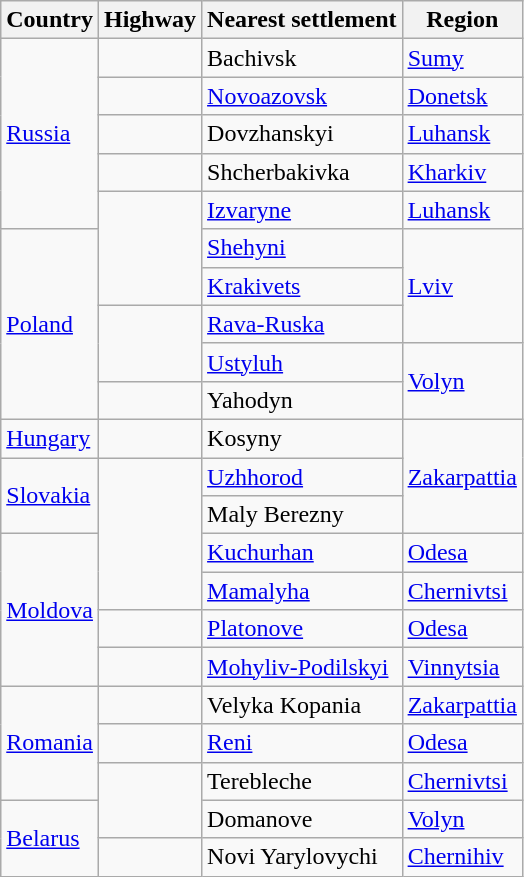<table class="wikitable">
<tr>
<th>Country</th>
<th>Highway</th>
<th>Nearest settlement</th>
<th>Region</th>
</tr>
<tr>
<td rowspan="5"> <a href='#'>Russia</a></td>
<td><small><strong></strong></small></td>
<td>Bachivsk</td>
<td><a href='#'>Sumy</a></td>
</tr>
<tr>
<td><small><strong></strong></small></td>
<td><a href='#'>Novoazovsk</a></td>
<td><a href='#'>Donetsk</a></td>
</tr>
<tr>
<td><small><strong></strong></small></td>
<td>Dovzhanskyi</td>
<td><a href='#'>Luhansk</a></td>
</tr>
<tr>
<td><small><strong></strong></small></td>
<td>Shcherbakivka</td>
<td><a href='#'>Kharkiv</a></td>
</tr>
<tr>
<td rowspan="3"><small><strong></strong></small></td>
<td><a href='#'>Izvaryne</a></td>
<td><a href='#'>Luhansk</a></td>
</tr>
<tr>
<td rowspan="5"> <a href='#'>Poland</a></td>
<td><a href='#'>Shehyni</a></td>
<td rowspan="3"><a href='#'>Lviv</a></td>
</tr>
<tr>
<td><a href='#'>Krakivets</a></td>
</tr>
<tr>
<td rowspan="2"><small><strong></strong></small></td>
<td><a href='#'>Rava-Ruska</a></td>
</tr>
<tr>
<td><a href='#'>Ustyluh</a></td>
<td rowspan="2"><a href='#'>Volyn</a></td>
</tr>
<tr>
<td><small><strong></strong></small></td>
<td>Yahodyn</td>
</tr>
<tr>
<td> <a href='#'>Hungary</a></td>
<td><small><strong></strong></small></td>
<td>Kosyny</td>
<td rowspan="3"><a href='#'>Zakarpattia</a></td>
</tr>
<tr>
<td rowspan="2"> <a href='#'>Slovakia</a></td>
<td rowspan="4"><small><strong></strong></small></td>
<td><a href='#'>Uzhhorod</a></td>
</tr>
<tr>
<td>Maly Berezny</td>
</tr>
<tr>
<td rowspan="4"> <a href='#'>Moldova</a></td>
<td><a href='#'>Kuchurhan</a></td>
<td><a href='#'>Odesa</a></td>
</tr>
<tr>
<td><a href='#'>Mamalyha</a></td>
<td><a href='#'>Chernivtsi</a></td>
</tr>
<tr>
<td><small><strong></strong></small></td>
<td><a href='#'>Platonove</a></td>
<td><a href='#'>Odesa</a></td>
</tr>
<tr>
<td><small><strong></strong></small></td>
<td><a href='#'>Mohyliv-Podilskyi</a></td>
<td><a href='#'>Vinnytsia</a></td>
</tr>
<tr>
<td rowspan="3"> <a href='#'>Romania</a></td>
<td><small><strong></strong></small></td>
<td>Velyka Kopania</td>
<td><a href='#'>Zakarpattia</a></td>
</tr>
<tr>
<td><small><strong></strong></small></td>
<td><a href='#'>Reni</a></td>
<td><a href='#'>Odesa</a></td>
</tr>
<tr>
<td rowspan="2"><small><strong></strong></small></td>
<td>Terebleche</td>
<td><a href='#'>Chernivtsi</a></td>
</tr>
<tr>
<td rowspan="2"> <a href='#'>Belarus</a></td>
<td>Domanove</td>
<td><a href='#'>Volyn</a></td>
</tr>
<tr>
<td><small><strong></strong></small></td>
<td>Novi Yarylovychi</td>
<td><a href='#'>Chernihiv</a></td>
</tr>
</table>
